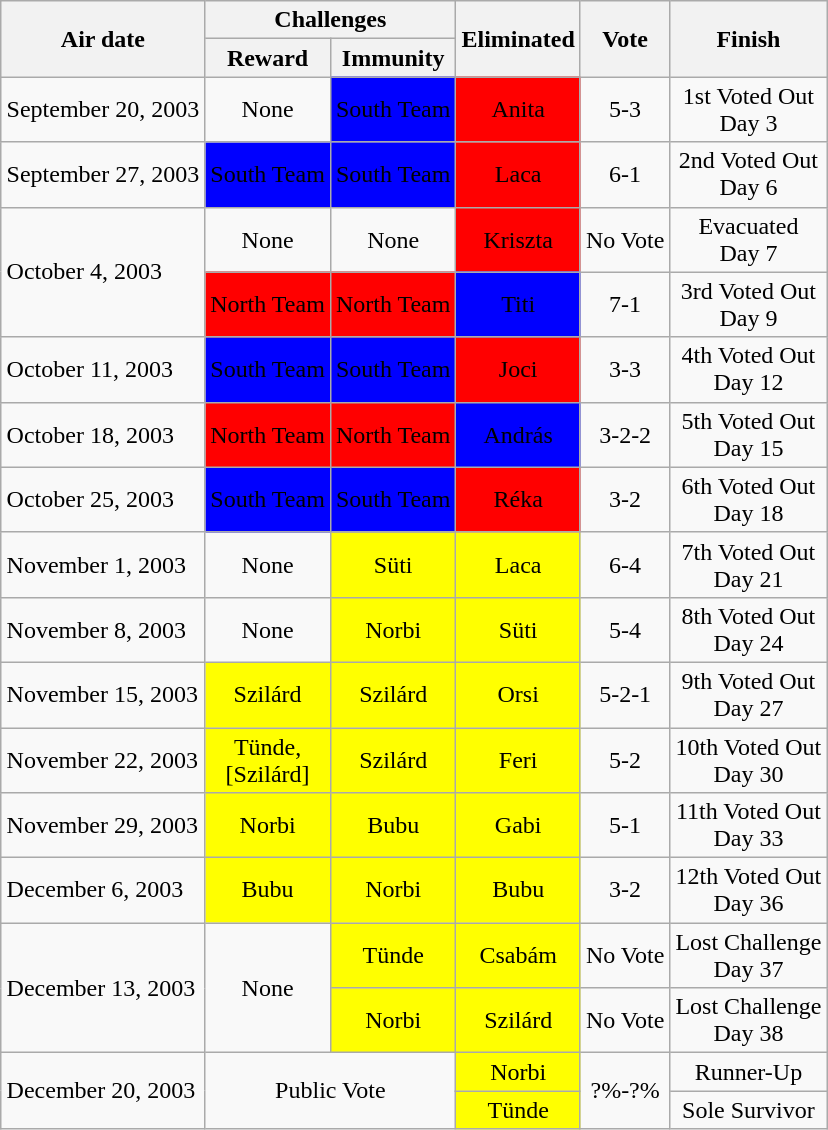<table class="wikitable" style="margin:auto; text-align:center">
<tr>
<th rowspan=2>Air date</th>
<th colspan=2>Challenges</th>
<th rowspan=2>Eliminated</th>
<th rowspan=2>Vote</th>
<th rowspan=2>Finish</th>
</tr>
<tr>
<th>Reward</th>
<th>Immunity</th>
</tr>
<tr>
<td align="left" rowspan=1>September 20, 2003</td>
<td>None</td>
<td bgcolor="blue" >South Team</td>
<td bgcolor="red">Anita</td>
<td>5-3</td>
<td>1st Voted Out<br>Day 3</td>
</tr>
<tr>
<td align="left">September 27, 2003</td>
<td bgcolor="blue" >South Team</td>
<td bgcolor="blue" >South Team</td>
<td bgcolor="red">Laca</td>
<td>6-1</td>
<td>2nd Voted Out<br>Day 6</td>
</tr>
<tr>
<td align="left" rowspan=2>October 4, 2003</td>
<td>None</td>
<td>None</td>
<td bgcolor="red">Kriszta</td>
<td>No Vote</td>
<td>Evacuated<br>Day 7</td>
</tr>
<tr>
<td bgcolor="red">North Team</td>
<td bgcolor="red">North Team</td>
<td bgcolor="blue" >Titi</td>
<td>7-1</td>
<td>3rd Voted Out<br>Day 9</td>
</tr>
<tr>
<td align="left">October 11, 2003</td>
<td bgcolor="blue" >South Team</td>
<td bgcolor="blue" >South Team</td>
<td bgcolor="red">Joci</td>
<td>3-3</td>
<td>4th Voted Out<br>Day 12</td>
</tr>
<tr>
<td align="left">October 18, 2003</td>
<td bgcolor="red">North Team</td>
<td bgcolor="red">North Team</td>
<td bgcolor="blue" >András</td>
<td>3-2-2</td>
<td>5th Voted Out<br>Day 15</td>
</tr>
<tr>
<td align="left">October 25, 2003</td>
<td bgcolor="blue" >South Team</td>
<td bgcolor="blue" >South Team</td>
<td bgcolor="red">Réka</td>
<td>3-2</td>
<td>6th Voted Out<br>Day 18</td>
</tr>
<tr>
<td align="left">November 1, 2003</td>
<td>None</td>
<td bgcolor="yellow">Süti</td>
<td bgcolor="yellow">Laca</td>
<td>6-4</td>
<td>7th Voted Out<br>Day 21</td>
</tr>
<tr>
<td align="left">November 8, 2003</td>
<td>None</td>
<td bgcolor="yellow">Norbi</td>
<td bgcolor="yellow">Süti</td>
<td>5-4</td>
<td>8th Voted Out<br>Day 24</td>
</tr>
<tr>
<td align="left">November 15, 2003</td>
<td bgcolor="yellow">Szilárd</td>
<td bgcolor="yellow">Szilárd</td>
<td bgcolor="yellow">Orsi</td>
<td>5-2-1</td>
<td>9th Voted Out<br>Day 27</td>
</tr>
<tr>
<td align="left">November 22, 2003</td>
<td bgcolor="yellow">Tünde,<br>[Szilárd]</td>
<td bgcolor="yellow">Szilárd</td>
<td bgcolor="yellow">Feri</td>
<td>5-2</td>
<td>10th Voted Out<br>Day 30</td>
</tr>
<tr>
<td align="left">November 29, 2003</td>
<td bgcolor="yellow">Norbi</td>
<td bgcolor="yellow">Bubu</td>
<td bgcolor="yellow">Gabi</td>
<td>5-1</td>
<td>11th Voted Out<br>Day 33</td>
</tr>
<tr>
<td align="left">December 6, 2003</td>
<td bgcolor="yellow">Bubu</td>
<td bgcolor="yellow">Norbi</td>
<td bgcolor="yellow">Bubu</td>
<td>3-2</td>
<td>12th Voted Out<br>Day 36</td>
</tr>
<tr>
<td rowspan=2 align="left">December 13, 2003</td>
<td rowspan=2>None</td>
<td bgcolor="yellow">Tünde</td>
<td bgcolor="yellow">Csabám</td>
<td>No Vote</td>
<td>Lost Challenge<br>Day 37</td>
</tr>
<tr>
<td bgcolor="yellow">Norbi</td>
<td bgcolor="yellow">Szilárd</td>
<td>No Vote</td>
<td>Lost Challenge<br>Day 38</td>
</tr>
<tr>
<td rowspan=2 align="left">December 20, 2003</td>
<td rowspan=2 colspan=2>Public Vote</td>
<td bgcolor="yellow">Norbi</td>
<td rowspan=2>?%-?%</td>
<td>Runner-Up</td>
</tr>
<tr>
<td bgcolor="yellow">Tünde</td>
<td>Sole Survivor</td>
</tr>
</table>
